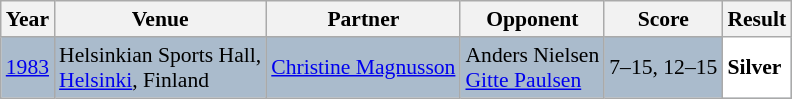<table class="sortable wikitable" style="font-size: 90%;">
<tr>
<th>Year</th>
<th>Venue</th>
<th>Partner</th>
<th>Opponent</th>
<th>Score</th>
<th>Result</th>
</tr>
<tr style="background:#AABBCC">
<td align="center"><a href='#'>1983</a></td>
<td align="left">Helsinkian Sports Hall,<br><a href='#'>Helsinki</a>, Finland</td>
<td align="left"> <a href='#'>Christine Magnusson</a></td>
<td align="left"> Anders Nielsen<br> <a href='#'>Gitte Paulsen</a></td>
<td align="left">7–15, 12–15</td>
<td style="text-align:left; background:white"> <strong>Silver</strong></td>
</tr>
</table>
